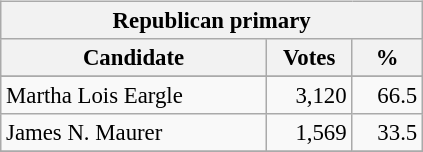<table class="wikitable" align="left" style="margin: 1em 1em 1em 0; font-size: 95%;">
<tr>
<th colspan="3">Republican primary</th>
</tr>
<tr>
<th colspan="1" style="width: 170px">Candidate</th>
<th style="width: 50px">Votes</th>
<th style="width: 40px">%</th>
</tr>
<tr>
</tr>
<tr>
<td>Martha Lois Eargle</td>
<td align="right">3,120</td>
<td align="right">66.5</td>
</tr>
<tr>
<td>James N. Maurer</td>
<td align="right">1,569</td>
<td align="right">33.5</td>
</tr>
<tr>
</tr>
</table>
